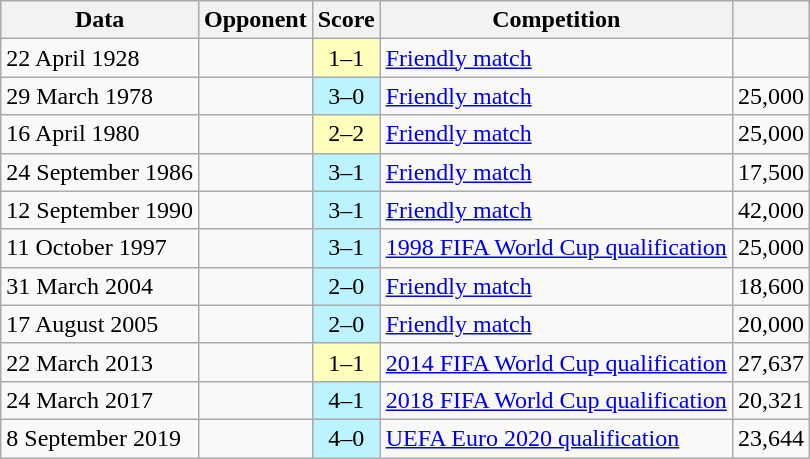<table class="wikitable">
<tr>
<th>Data</th>
<th>Opponent</th>
<th>Score</th>
<th>Competition</th>
<th></th>
</tr>
<tr>
<td>22 April 1928</td>
<td></td>
<td style="text-align:center; background:#ffb;">1–1</td>
<td><a href='#'>Friendly match</a></td>
<td></td>
</tr>
<tr>
<td>29 March 1978</td>
<td></td>
<td style="text-align:center; background:#bbf3ff;">3–0</td>
<td><a href='#'>Friendly match</a></td>
<td align=center>25,000</td>
</tr>
<tr>
<td>16 April 1980</td>
<td></td>
<td style="text-align:center; background:#ffb;">2–2</td>
<td><a href='#'>Friendly match</a></td>
<td align=center>25,000</td>
</tr>
<tr>
<td>24 September 1986</td>
<td></td>
<td style="text-align:center; background:#bbf3ff;">3–1</td>
<td><a href='#'>Friendly match</a></td>
<td align=center>17,500</td>
</tr>
<tr>
<td>12 September 1990</td>
<td></td>
<td style="text-align:center; background:#bbf3ff;">3–1</td>
<td><a href='#'>Friendly match</a></td>
<td align=center>42,000</td>
</tr>
<tr>
<td>11 October 1997</td>
<td></td>
<td style="text-align:center; background:#bbf3ff;">3–1</td>
<td><a href='#'>1998 FIFA World Cup qualification</a></td>
<td align=center>25,000</td>
</tr>
<tr>
<td>31 March 2004</td>
<td></td>
<td style="text-align:center; background:#bbf3ff;">2–0</td>
<td><a href='#'>Friendly match</a></td>
<td align=center>18,600</td>
</tr>
<tr>
<td>17 August 2005</td>
<td></td>
<td style="text-align:center; background:#bbf3ff;">2–0</td>
<td><a href='#'>Friendly match</a></td>
<td align=center>20,000</td>
</tr>
<tr>
<td>22 March 2013</td>
<td></td>
<td style="text-align:center; background:#ffb;">1–1</td>
<td><a href='#'>2014 FIFA World Cup qualification</a></td>
<td align=center>27,637</td>
</tr>
<tr>
<td>24 March 2017</td>
<td></td>
<td style="text-align:center; background:#bbf3ff;">4–1</td>
<td><a href='#'>2018 FIFA World Cup qualification</a></td>
<td align=center>20,321</td>
</tr>
<tr>
<td>8 September 2019</td>
<td></td>
<td style="text-align:center; background:#bbf3ff;">4–0</td>
<td><a href='#'>UEFA Euro 2020 qualification</a></td>
<td align=center>23,644</td>
</tr>
</table>
